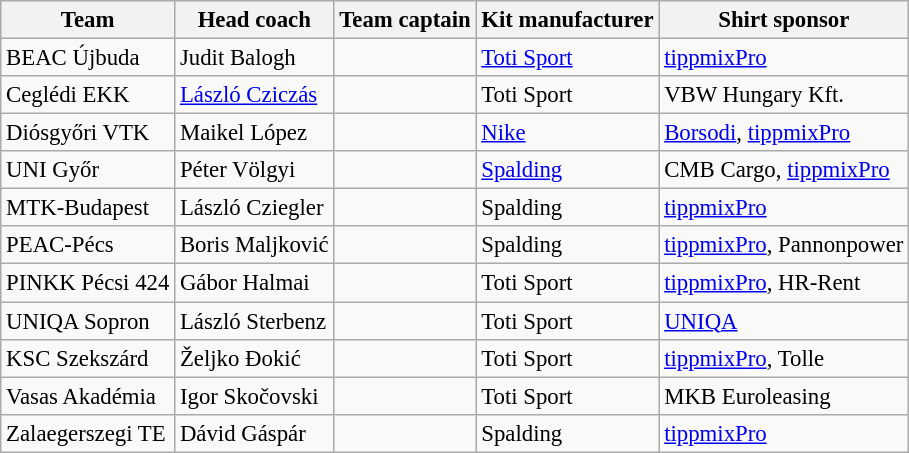<table class="wikitable sortable" style="font-size:95%; text-align: left;">
<tr>
<th>Team</th>
<th>Head coach</th>
<th>Team captain</th>
<th>Kit manufacturer</th>
<th>Shirt sponsor</th>
</tr>
<tr>
<td>BEAC Újbuda</td>
<td> Judit Balogh</td>
<td></td>
<td><a href='#'>Toti Sport</a></td>
<td><a href='#'>tippmixPro</a></td>
</tr>
<tr>
<td>Ceglédi EKK</td>
<td> <a href='#'>László Cziczás</a></td>
<td></td>
<td>Toti Sport</td>
<td>VBW Hungary Kft.</td>
</tr>
<tr>
<td>Diósgyőri VTK</td>
<td> Maikel López</td>
<td></td>
<td><a href='#'>Nike</a></td>
<td><a href='#'>Borsodi</a>, <a href='#'>tippmixPro</a></td>
</tr>
<tr>
<td>UNI Győr</td>
<td> Péter Völgyi</td>
<td></td>
<td><a href='#'>Spalding</a></td>
<td>CMB Cargo, <a href='#'>tippmixPro</a></td>
</tr>
<tr>
<td>MTK-Budapest</td>
<td> László Cziegler</td>
<td></td>
<td>Spalding</td>
<td><a href='#'>tippmixPro</a></td>
</tr>
<tr>
<td>PEAC-Pécs</td>
<td> Boris Maljković</td>
<td></td>
<td>Spalding</td>
<td><a href='#'>tippmixPro</a>, Pannonpower</td>
</tr>
<tr>
<td>PINKK Pécsi 424</td>
<td> Gábor Halmai</td>
<td></td>
<td>Toti Sport</td>
<td><a href='#'>tippmixPro</a>, HR-Rent</td>
</tr>
<tr>
<td>UNIQA Sopron</td>
<td> László Sterbenz</td>
<td></td>
<td>Toti Sport</td>
<td><a href='#'>UNIQA</a></td>
</tr>
<tr>
<td>KSC Szekszárd</td>
<td> Željko Đokić</td>
<td></td>
<td>Toti Sport</td>
<td><a href='#'>tippmixPro</a>, Tolle</td>
</tr>
<tr>
<td>Vasas Akadémia</td>
<td> Igor Skočovski</td>
<td></td>
<td>Toti Sport</td>
<td>MKB Euroleasing</td>
</tr>
<tr>
<td>Zalaegerszegi TE</td>
<td> Dávid Gáspár</td>
<td></td>
<td>Spalding</td>
<td><a href='#'>tippmixPro</a></td>
</tr>
</table>
